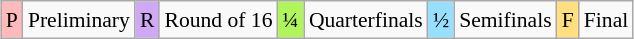<table class="wikitable" style="margin:0.5em auto; font-size:90%; line-height:1.25em; text-align:center;">
<tr>
<td bgcolor="#FFBBBB" align=center>P</td>
<td>Preliminary</td>
<td bgcolor="#D0A9F5" align=center>R</td>
<td>Round of 16</td>
<td bgcolor="#AFF55B" align=center>¼</td>
<td>Quarterfinals</td>
<td bgcolor="#97DEFF" align=center>½</td>
<td>Semifinals</td>
<td bgcolor="#FFDF80" align=center>F</td>
<td>Final</td>
</tr>
</table>
